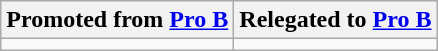<table class="wikitable">
<tr>
<th> Promoted from <a href='#'>Pro B</a></th>
<th> Relegated to <a href='#'>Pro B</a></th>
</tr>
<tr>
<td></td>
<td></td>
</tr>
</table>
